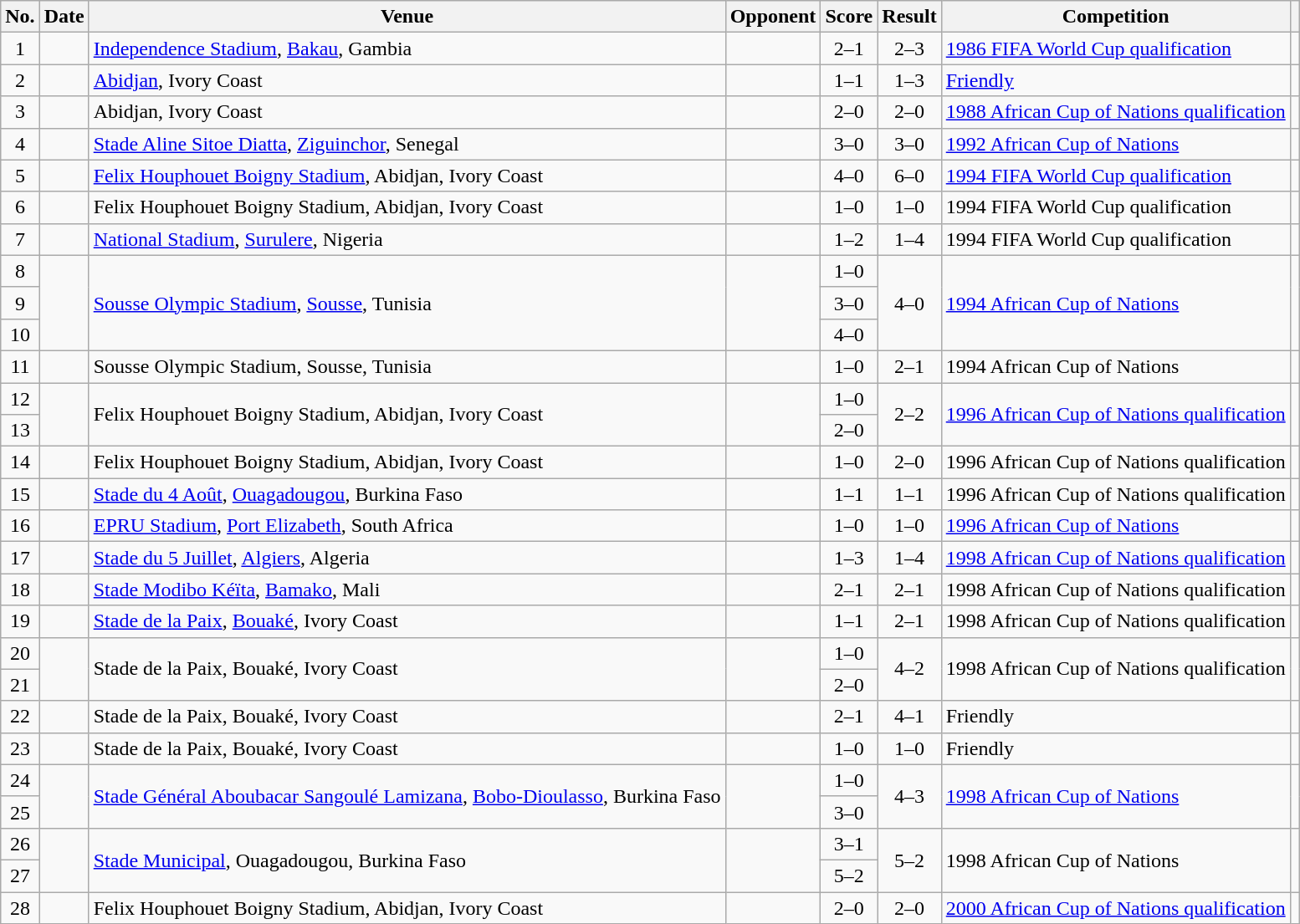<table class="wikitable sortable">
<tr>
<th scope="col">No.</th>
<th scope="col">Date</th>
<th scope="col">Venue</th>
<th scope="col">Opponent</th>
<th scope="col">Score</th>
<th scope="col">Result</th>
<th scope="col">Competition</th>
<th scope="col" class="unsortable"></th>
</tr>
<tr>
<td style="text-align:center">1</td>
<td></td>
<td><a href='#'>Independence Stadium</a>, <a href='#'>Bakau</a>, Gambia</td>
<td></td>
<td style="text-align:center">2–1</td>
<td style="text-align:center">2–3</td>
<td><a href='#'>1986 FIFA World Cup qualification</a></td>
<td></td>
</tr>
<tr>
<td style="text-align:center">2</td>
<td></td>
<td><a href='#'>Abidjan</a>, Ivory Coast</td>
<td></td>
<td style="text-align:center">1–1</td>
<td style="text-align:center">1–3</td>
<td><a href='#'>Friendly</a></td>
<td></td>
</tr>
<tr>
<td style="text-align:center">3</td>
<td></td>
<td>Abidjan, Ivory Coast</td>
<td></td>
<td style="text-align:center">2–0</td>
<td style="text-align:center">2–0</td>
<td><a href='#'>1988 African Cup of Nations qualification</a></td>
<td></td>
</tr>
<tr>
<td style="text-align:center">4</td>
<td></td>
<td><a href='#'>Stade Aline Sitoe Diatta</a>, <a href='#'>Ziguinchor</a>, Senegal</td>
<td></td>
<td style="text-align:center">3–0</td>
<td style="text-align:center">3–0</td>
<td><a href='#'>1992 African Cup of Nations</a></td>
<td></td>
</tr>
<tr>
<td style="text-align:center">5</td>
<td></td>
<td><a href='#'>Felix Houphouet Boigny Stadium</a>, Abidjan, Ivory Coast</td>
<td></td>
<td style="text-align:center">4–0</td>
<td style="text-align:center">6–0</td>
<td><a href='#'>1994 FIFA World Cup qualification</a></td>
<td></td>
</tr>
<tr>
<td style="text-align:center">6</td>
<td></td>
<td>Felix Houphouet Boigny Stadium, Abidjan, Ivory Coast</td>
<td></td>
<td style="text-align:center">1–0</td>
<td style="text-align:center">1–0</td>
<td>1994 FIFA World Cup qualification</td>
<td></td>
</tr>
<tr>
<td style="text-align:center">7</td>
<td></td>
<td><a href='#'>National Stadium</a>, <a href='#'>Surulere</a>, Nigeria</td>
<td></td>
<td style="text-align:center">1–2</td>
<td style="text-align:center">1–4</td>
<td>1994 FIFA World Cup qualification</td>
<td></td>
</tr>
<tr>
<td style="text-align:center">8</td>
<td rowspan="3"></td>
<td rowspan="3"><a href='#'>Sousse Olympic Stadium</a>, <a href='#'>Sousse</a>, Tunisia</td>
<td rowspan="3"></td>
<td style="text-align:center">1–0</td>
<td rowspan="3" style="text-align:center">4–0</td>
<td rowspan="3"><a href='#'>1994 African Cup of Nations</a></td>
<td rowspan="3"></td>
</tr>
<tr>
<td style="text-align:center">9</td>
<td style="text-align:center">3–0</td>
</tr>
<tr>
<td style="text-align:center">10</td>
<td style="text-align:center">4–0</td>
</tr>
<tr>
<td style="text-align:center">11</td>
<td></td>
<td>Sousse Olympic Stadium, Sousse, Tunisia</td>
<td></td>
<td style="text-align:center">1–0</td>
<td style="text-align:center">2–1</td>
<td>1994 African Cup of Nations</td>
<td></td>
</tr>
<tr>
<td style="text-align:center">12</td>
<td rowspan="2"></td>
<td rowspan="2">Felix Houphouet Boigny Stadium, Abidjan, Ivory Coast</td>
<td rowspan="2"></td>
<td style="text-align:center">1–0</td>
<td rowspan="2" style="text-align:center">2–2</td>
<td rowspan="2"><a href='#'>1996 African Cup of Nations qualification</a></td>
<td rowspan="2"></td>
</tr>
<tr>
<td style="text-align:center">13</td>
<td style="text-align:center">2–0</td>
</tr>
<tr>
<td style="text-align:center">14</td>
<td></td>
<td>Felix Houphouet Boigny Stadium, Abidjan, Ivory Coast</td>
<td></td>
<td style="text-align:center">1–0</td>
<td style="text-align:center">2–0</td>
<td>1996 African Cup of Nations qualification</td>
<td></td>
</tr>
<tr>
<td style="text-align:center">15</td>
<td></td>
<td><a href='#'>Stade du 4 Août</a>, <a href='#'>Ouagadougou</a>, Burkina Faso</td>
<td></td>
<td style="text-align:center">1–1</td>
<td style="text-align:center">1–1</td>
<td>1996 African Cup of Nations qualification</td>
<td></td>
</tr>
<tr>
<td style="text-align:center">16</td>
<td></td>
<td><a href='#'>EPRU Stadium</a>, <a href='#'>Port Elizabeth</a>, South Africa</td>
<td></td>
<td style="text-align:center">1–0</td>
<td style="text-align:center">1–0</td>
<td><a href='#'>1996 African Cup of Nations</a></td>
<td></td>
</tr>
<tr>
<td style="text-align:center">17</td>
<td></td>
<td><a href='#'>Stade du 5 Juillet</a>, <a href='#'>Algiers</a>, Algeria</td>
<td></td>
<td style="text-align:center">1–3</td>
<td style="text-align:center">1–4</td>
<td><a href='#'>1998 African Cup of Nations qualification</a></td>
<td></td>
</tr>
<tr>
<td style="text-align:center">18</td>
<td></td>
<td><a href='#'>Stade Modibo Kéïta</a>, <a href='#'>Bamako</a>, Mali</td>
<td></td>
<td style="text-align:center">2–1</td>
<td style="text-align:center">2–1</td>
<td>1998 African Cup of Nations qualification</td>
<td></td>
</tr>
<tr>
<td style="text-align:center">19</td>
<td></td>
<td><a href='#'>Stade de la Paix</a>, <a href='#'>Bouaké</a>, Ivory Coast</td>
<td></td>
<td style="text-align:center">1–1</td>
<td style="text-align:center">2–1</td>
<td>1998 African Cup of Nations qualification</td>
<td></td>
</tr>
<tr>
<td style="text-align:center">20</td>
<td rowspan="2"></td>
<td rowspan="2">Stade de la Paix, Bouaké, Ivory Coast</td>
<td rowspan="2"></td>
<td style="text-align:center">1–0</td>
<td rowspan="2" style="text-align:center">4–2</td>
<td rowspan="2">1998 African Cup of Nations qualification</td>
<td rowspan="2"></td>
</tr>
<tr>
<td style="text-align:center">21</td>
<td style="text-align:center">2–0</td>
</tr>
<tr>
<td style="text-align:center">22</td>
<td></td>
<td>Stade de la Paix, Bouaké, Ivory Coast</td>
<td></td>
<td style="text-align:center">2–1</td>
<td style="text-align:center">4–1</td>
<td>Friendly</td>
<td></td>
</tr>
<tr>
<td style="text-align:center">23</td>
<td></td>
<td>Stade de la Paix, Bouaké, Ivory Coast</td>
<td></td>
<td style="text-align:center">1–0</td>
<td style="text-align:center">1–0</td>
<td>Friendly</td>
<td></td>
</tr>
<tr>
<td style="text-align:center">24</td>
<td rowspan="2"></td>
<td rowspan="2"><a href='#'>Stade Général Aboubacar Sangoulé Lamizana</a>, <a href='#'>Bobo-Dioulasso</a>, Burkina Faso</td>
<td rowspan="2"></td>
<td style="text-align:center">1–0</td>
<td rowspan="2" style="text-align:center">4–3</td>
<td rowspan="2"><a href='#'>1998 African Cup of Nations</a></td>
<td rowspan="2"></td>
</tr>
<tr>
<td style="text-align:center">25</td>
<td style="text-align:center">3–0</td>
</tr>
<tr>
<td style="text-align:center">26</td>
<td rowspan="2"></td>
<td rowspan="2"><a href='#'>Stade Municipal</a>, Ouagadougou, Burkina Faso</td>
<td rowspan="2"></td>
<td style="text-align:center">3–1</td>
<td rowspan="2" style="text-align:center">5–2</td>
<td rowspan="2">1998 African Cup of Nations</td>
<td rowspan="2"></td>
</tr>
<tr>
<td style="text-align:center">27</td>
<td style="text-align:center">5–2</td>
</tr>
<tr>
<td style="text-align:center">28</td>
<td></td>
<td>Felix Houphouet Boigny Stadium, Abidjan, Ivory Coast</td>
<td></td>
<td style="text-align:center">2–0</td>
<td style="text-align:center">2–0</td>
<td><a href='#'>2000 African Cup of Nations qualification</a></td>
<td></td>
</tr>
</table>
